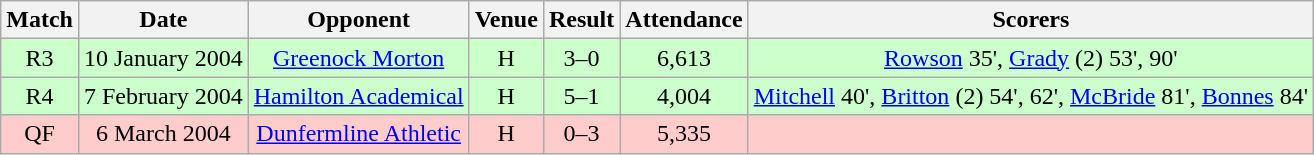<table class="wikitable" style="font-size:100%; text-align:center">
<tr>
<th>Match</th>
<th>Date</th>
<th>Opponent</th>
<th>Venue</th>
<th>Result</th>
<th>Attendance</th>
<th>Scorers</th>
</tr>
<tr style="background: #CCFFCC;">
<td>R3</td>
<td>10 January 2004</td>
<td><a href='#'>Greenock Morton</a></td>
<td>H</td>
<td>3–0</td>
<td>6,613</td>
<td><a href='#'>Rowson</a> 35', <a href='#'>Grady</a> (2) 53', 90'</td>
</tr>
<tr style="background: #CCFFCC;">
<td>R4</td>
<td>7 February 2004</td>
<td><a href='#'>Hamilton Academical</a></td>
<td>H</td>
<td>5–1</td>
<td>4,004</td>
<td><a href='#'>Mitchell</a> 40', <a href='#'>Britton</a> (2) 54', 62', <a href='#'>McBride</a> 81', <a href='#'>Bonnes</a> 84'</td>
</tr>
<tr style="background: #FFCCCC;">
<td>QF</td>
<td>6 March 2004</td>
<td><a href='#'>Dunfermline Athletic</a></td>
<td>H</td>
<td>0–3</td>
<td>5,335</td>
<td></td>
</tr>
</table>
